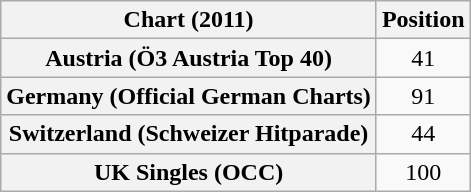<table class="wikitable plainrowheaders sortable" style="text-align:center;">
<tr>
<th scope="col">Chart (2011)</th>
<th scope="col">Position</th>
</tr>
<tr>
<th scope="row">Austria (Ö3 Austria Top 40)</th>
<td>41</td>
</tr>
<tr>
<th scope="row">Germany (Official German Charts)</th>
<td>91</td>
</tr>
<tr>
<th scope="row">Switzerland (Schweizer Hitparade)</th>
<td>44</td>
</tr>
<tr>
<th scope="row">UK Singles (OCC)</th>
<td>100</td>
</tr>
</table>
